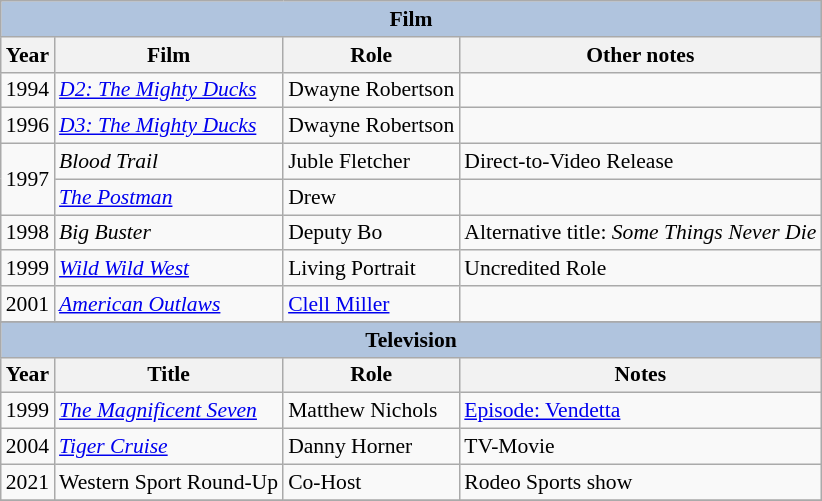<table class="wikitable" style="font-size: 90%;">
<tr>
<th colspan="4" style="background: LightSteelBlue;">Film</th>
</tr>
<tr>
<th>Year</th>
<th>Film</th>
<th>Role</th>
<th>Other notes</th>
</tr>
<tr>
<td>1994</td>
<td><em><a href='#'>D2: The Mighty Ducks</a></em></td>
<td>Dwayne Robertson</td>
<td></td>
</tr>
<tr>
<td>1996</td>
<td><em><a href='#'>D3: The Mighty Ducks</a></em></td>
<td>Dwayne Robertson</td>
<td></td>
</tr>
<tr>
<td rowspan="2">1997</td>
<td><em>Blood Trail</em></td>
<td>Juble Fletcher</td>
<td>Direct-to-Video Release</td>
</tr>
<tr>
<td><em><a href='#'>The Postman</a></em></td>
<td>Drew</td>
<td></td>
</tr>
<tr>
<td>1998</td>
<td><em>Big Buster</em></td>
<td>Deputy Bo</td>
<td>Alternative title: <em>Some Things Never Die</em></td>
</tr>
<tr>
<td>1999</td>
<td><em><a href='#'>Wild Wild West</a></em></td>
<td>Living Portrait</td>
<td>Uncredited Role</td>
</tr>
<tr>
<td>2001</td>
<td><em><a href='#'>American Outlaws</a></em></td>
<td><a href='#'>Clell Miller</a></td>
<td></td>
</tr>
<tr>
</tr>
<tr>
<th colspan="4" style="background: LightSteelBlue;">Television</th>
</tr>
<tr>
<th>Year</th>
<th>Title</th>
<th>Role</th>
<th>Notes</th>
</tr>
<tr>
<td>1999</td>
<td><em><a href='#'>The Magnificent Seven</a></em></td>
<td>Matthew Nichols</td>
<td><a href='#'>Episode: Vendetta</a></td>
</tr>
<tr>
<td>2004</td>
<td><em><a href='#'>Tiger Cruise</a></em></td>
<td>Danny Horner</td>
<td>TV-Movie</td>
</tr>
<tr>
<td>2021</td>
<td>Western Sport Round-Up</td>
<td>Co-Host</td>
<td>Rodeo Sports show</td>
</tr>
<tr>
</tr>
</table>
